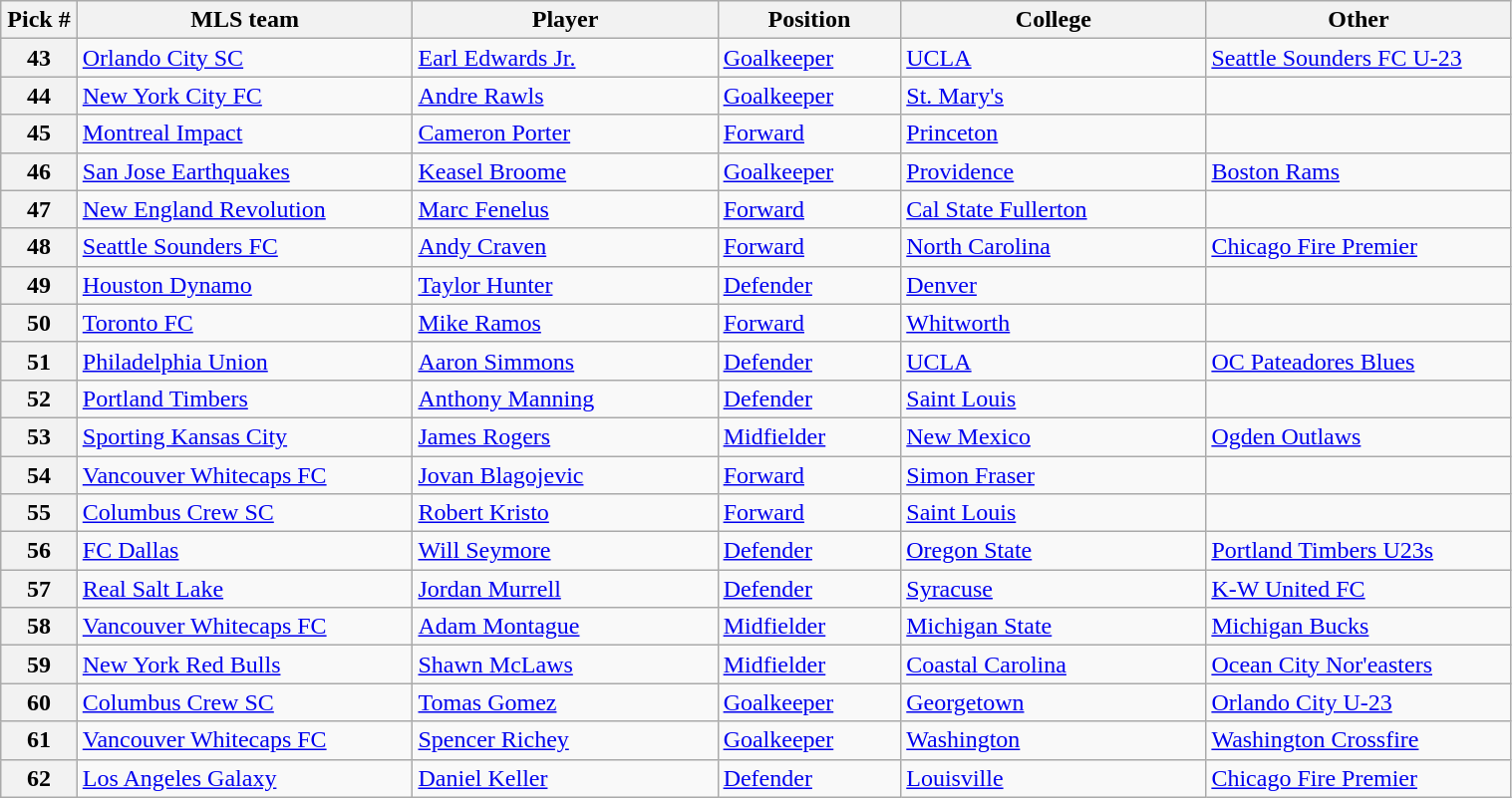<table class="wikitable sortable" style="width:80%">
<tr>
<th width=5%>Pick #</th>
<th width=22%>MLS team</th>
<th width=20%>Player</th>
<th width=12%>Position</th>
<th width=20%>College</th>
<th width=20%>Other</th>
</tr>
<tr>
<th>43</th>
<td><a href='#'>Orlando City SC</a></td>
<td> <a href='#'>Earl Edwards Jr.</a></td>
<td><a href='#'>Goalkeeper</a></td>
<td><a href='#'>UCLA</a></td>
<td><a href='#'>Seattle Sounders FC U-23</a></td>
</tr>
<tr>
<th>44</th>
<td><a href='#'>New York City FC</a></td>
<td> <a href='#'>Andre Rawls</a></td>
<td><a href='#'>Goalkeeper</a></td>
<td><a href='#'>St. Mary's</a></td>
<td></td>
</tr>
<tr>
<th>45</th>
<td><a href='#'>Montreal Impact</a></td>
<td> <a href='#'>Cameron Porter</a></td>
<td><a href='#'>Forward</a></td>
<td><a href='#'>Princeton</a></td>
<td></td>
</tr>
<tr>
<th>46</th>
<td><a href='#'>San Jose Earthquakes</a></td>
<td> <a href='#'>Keasel Broome</a></td>
<td><a href='#'>Goalkeeper</a></td>
<td><a href='#'>Providence</a></td>
<td><a href='#'>Boston Rams</a></td>
</tr>
<tr>
<th>47</th>
<td><a href='#'>New England Revolution</a></td>
<td> <a href='#'>Marc Fenelus</a></td>
<td><a href='#'>Forward</a></td>
<td><a href='#'>Cal State Fullerton</a></td>
<td></td>
</tr>
<tr>
<th>48</th>
<td><a href='#'>Seattle Sounders FC</a></td>
<td> <a href='#'>Andy Craven</a></td>
<td><a href='#'>Forward</a></td>
<td><a href='#'>North Carolina</a></td>
<td><a href='#'>Chicago Fire Premier</a></td>
</tr>
<tr>
<th>49</th>
<td><a href='#'>Houston Dynamo</a></td>
<td> <a href='#'>Taylor Hunter</a></td>
<td><a href='#'>Defender</a></td>
<td><a href='#'>Denver</a></td>
<td></td>
</tr>
<tr>
<th>50</th>
<td><a href='#'>Toronto FC</a></td>
<td> <a href='#'>Mike Ramos</a></td>
<td><a href='#'>Forward</a></td>
<td><a href='#'>Whitworth</a></td>
<td></td>
</tr>
<tr>
<th>51</th>
<td><a href='#'>Philadelphia Union</a></td>
<td> <a href='#'>Aaron Simmons</a></td>
<td><a href='#'>Defender</a></td>
<td><a href='#'>UCLA</a></td>
<td><a href='#'>OC Pateadores Blues</a></td>
</tr>
<tr>
<th>52</th>
<td><a href='#'>Portland Timbers</a></td>
<td> <a href='#'>Anthony Manning</a></td>
<td><a href='#'>Defender</a></td>
<td><a href='#'>Saint Louis</a></td>
<td></td>
</tr>
<tr>
<th>53</th>
<td><a href='#'>Sporting Kansas City</a></td>
<td> <a href='#'>James Rogers</a></td>
<td><a href='#'>Midfielder</a></td>
<td><a href='#'>New Mexico</a></td>
<td><a href='#'>Ogden Outlaws</a></td>
</tr>
<tr>
<th>54</th>
<td><a href='#'>Vancouver Whitecaps FC</a></td>
<td> <a href='#'>Jovan Blagojevic</a></td>
<td><a href='#'>Forward</a></td>
<td><a href='#'>Simon Fraser</a></td>
<td></td>
</tr>
<tr>
<th>55</th>
<td><a href='#'>Columbus Crew SC</a></td>
<td> <a href='#'>Robert Kristo</a></td>
<td><a href='#'>Forward</a></td>
<td><a href='#'>Saint Louis</a></td>
<td></td>
</tr>
<tr>
<th>56</th>
<td><a href='#'>FC Dallas</a></td>
<td> <a href='#'>Will Seymore</a></td>
<td><a href='#'>Defender</a></td>
<td><a href='#'>Oregon State</a></td>
<td><a href='#'>Portland Timbers U23s</a></td>
</tr>
<tr>
<th>57</th>
<td><a href='#'>Real Salt Lake</a></td>
<td> <a href='#'>Jordan Murrell</a></td>
<td><a href='#'>Defender</a></td>
<td><a href='#'>Syracuse</a></td>
<td><a href='#'>K-W United FC</a></td>
</tr>
<tr>
<th>58</th>
<td><a href='#'>Vancouver Whitecaps FC</a></td>
<td> <a href='#'>Adam Montague</a></td>
<td><a href='#'>Midfielder</a></td>
<td><a href='#'>Michigan State</a></td>
<td><a href='#'>Michigan Bucks</a></td>
</tr>
<tr>
<th>59</th>
<td><a href='#'>New York Red Bulls</a></td>
<td> <a href='#'>Shawn McLaws</a></td>
<td><a href='#'>Midfielder</a></td>
<td><a href='#'>Coastal Carolina</a></td>
<td><a href='#'>Ocean City Nor'easters</a></td>
</tr>
<tr>
<th>60</th>
<td><a href='#'>Columbus Crew SC</a></td>
<td> <a href='#'>Tomas Gomez</a></td>
<td><a href='#'>Goalkeeper</a></td>
<td><a href='#'>Georgetown</a></td>
<td><a href='#'>Orlando City U-23</a></td>
</tr>
<tr>
<th>61</th>
<td><a href='#'>Vancouver Whitecaps FC</a></td>
<td> <a href='#'>Spencer Richey</a></td>
<td><a href='#'>Goalkeeper</a></td>
<td><a href='#'>Washington</a></td>
<td><a href='#'>Washington Crossfire</a></td>
</tr>
<tr>
<th>62</th>
<td><a href='#'>Los Angeles Galaxy</a></td>
<td> <a href='#'>Daniel Keller</a></td>
<td><a href='#'>Defender</a></td>
<td><a href='#'>Louisville</a></td>
<td><a href='#'>Chicago Fire Premier</a></td>
</tr>
</table>
